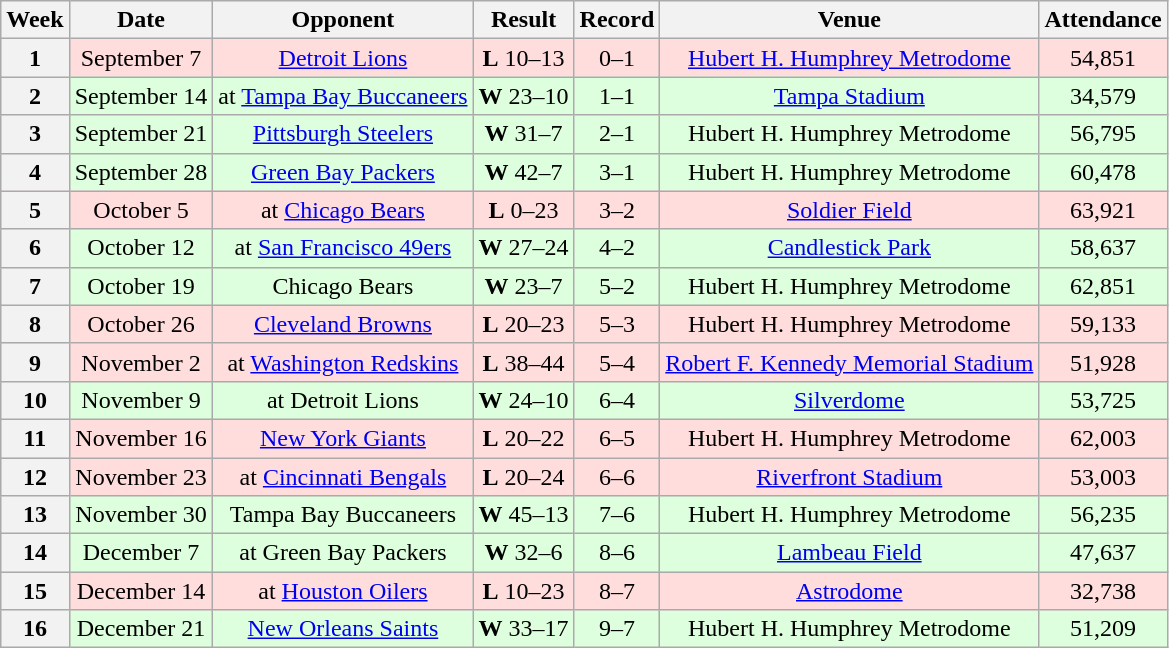<table class="wikitable" style="text-align:center">
<tr>
<th>Week</th>
<th>Date</th>
<th>Opponent</th>
<th>Result</th>
<th>Record</th>
<th>Venue</th>
<th>Attendance</th>
</tr>
<tr style="background:#ffdddd">
<th>1</th>
<td>September 7</td>
<td><a href='#'>Detroit Lions</a></td>
<td><strong>L</strong> 10–13</td>
<td>0–1</td>
<td><a href='#'>Hubert H. Humphrey Metrodome</a></td>
<td>54,851</td>
</tr>
<tr style="background:#ddffdd">
<th>2</th>
<td>September 14</td>
<td>at <a href='#'>Tampa Bay Buccaneers</a></td>
<td><strong>W</strong> 23–10</td>
<td>1–1</td>
<td><a href='#'>Tampa Stadium</a></td>
<td>34,579</td>
</tr>
<tr style="background:#ddffdd">
<th>3</th>
<td>September 21</td>
<td><a href='#'>Pittsburgh Steelers</a></td>
<td><strong>W</strong> 31–7</td>
<td>2–1</td>
<td>Hubert H. Humphrey Metrodome</td>
<td>56,795</td>
</tr>
<tr style="background:#ddffdd">
<th>4</th>
<td>September 28</td>
<td><a href='#'>Green Bay Packers</a></td>
<td><strong>W</strong> 42–7</td>
<td>3–1</td>
<td>Hubert H. Humphrey Metrodome</td>
<td>60,478</td>
</tr>
<tr style="background:#ffdddd">
<th>5</th>
<td>October 5</td>
<td>at <a href='#'>Chicago Bears</a></td>
<td><strong>L</strong> 0–23</td>
<td>3–2</td>
<td><a href='#'>Soldier Field</a></td>
<td>63,921</td>
</tr>
<tr style="background:#ddffdd">
<th>6</th>
<td>October 12</td>
<td>at <a href='#'>San Francisco 49ers</a></td>
<td><strong>W</strong> 27–24 </td>
<td>4–2</td>
<td><a href='#'>Candlestick Park</a></td>
<td>58,637</td>
</tr>
<tr style="background:#ddffdd">
<th>7</th>
<td>October 19</td>
<td>Chicago Bears</td>
<td><strong>W</strong> 23–7</td>
<td>5–2</td>
<td>Hubert H. Humphrey Metrodome</td>
<td>62,851</td>
</tr>
<tr style="background:#ffdddd">
<th>8</th>
<td>October 26</td>
<td><a href='#'>Cleveland Browns</a></td>
<td><strong>L</strong> 20–23</td>
<td>5–3</td>
<td>Hubert H. Humphrey Metrodome</td>
<td>59,133</td>
</tr>
<tr style="background:#ffdddd">
<th>9</th>
<td>November 2</td>
<td>at <a href='#'>Washington Redskins</a></td>
<td><strong>L</strong> 38–44 </td>
<td>5–4</td>
<td><a href='#'>Robert F. Kennedy Memorial Stadium</a></td>
<td>51,928</td>
</tr>
<tr style="background:#ddffdd">
<th>10</th>
<td>November 9</td>
<td>at Detroit Lions</td>
<td><strong>W</strong> 24–10</td>
<td>6–4</td>
<td><a href='#'>Silverdome</a></td>
<td>53,725</td>
</tr>
<tr style="background:#ffdddd">
<th>11</th>
<td>November 16</td>
<td><a href='#'>New York Giants</a></td>
<td><strong>L</strong> 20–22</td>
<td>6–5</td>
<td>Hubert H. Humphrey Metrodome</td>
<td>62,003</td>
</tr>
<tr style="background:#ffdddd">
<th>12</th>
<td>November 23</td>
<td>at <a href='#'>Cincinnati Bengals</a></td>
<td><strong>L</strong> 20–24</td>
<td>6–6</td>
<td><a href='#'>Riverfront Stadium</a></td>
<td>53,003</td>
</tr>
<tr style="background:#ddffdd">
<th>13</th>
<td>November 30</td>
<td>Tampa Bay Buccaneers</td>
<td><strong>W</strong> 45–13</td>
<td>7–6</td>
<td>Hubert H. Humphrey Metrodome</td>
<td>56,235</td>
</tr>
<tr style="background:#ddffdd">
<th>14</th>
<td>December 7</td>
<td>at Green Bay Packers</td>
<td><strong>W</strong> 32–6</td>
<td>8–6</td>
<td><a href='#'>Lambeau Field</a></td>
<td>47,637</td>
</tr>
<tr style="background:#ffdddd">
<th>15</th>
<td>December 14</td>
<td>at <a href='#'>Houston Oilers</a></td>
<td><strong>L</strong> 10–23</td>
<td>8–7</td>
<td><a href='#'>Astrodome</a></td>
<td>32,738</td>
</tr>
<tr style="background:#ddffdd">
<th>16</th>
<td>December 21</td>
<td><a href='#'>New Orleans Saints</a></td>
<td><strong>W</strong> 33–17</td>
<td>9–7</td>
<td>Hubert H. Humphrey Metrodome</td>
<td>51,209</td>
</tr>
</table>
